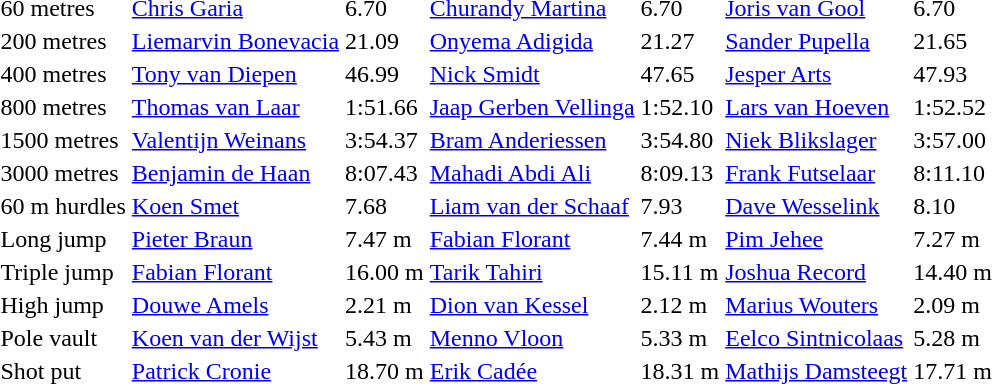<table>
<tr>
<td>60 metres</td>
<td><a href='#'>Chris Garia</a></td>
<td>6.70</td>
<td><a href='#'>Churandy Martina</a></td>
<td>6.70</td>
<td><a href='#'>Joris van Gool</a></td>
<td>6.70</td>
</tr>
<tr>
<td>200 metres</td>
<td><a href='#'>Liemarvin Bonevacia</a></td>
<td>21.09</td>
<td><a href='#'>Onyema Adigida</a></td>
<td>21.27</td>
<td><a href='#'>Sander Pupella</a></td>
<td>21.65</td>
</tr>
<tr>
<td>400 metres</td>
<td><a href='#'>Tony van Diepen</a></td>
<td>46.99</td>
<td><a href='#'>Nick Smidt</a></td>
<td>47.65</td>
<td><a href='#'>Jesper Arts</a></td>
<td>47.93</td>
</tr>
<tr>
<td>800 metres</td>
<td><a href='#'>Thomas van Laar</a></td>
<td>1:51.66</td>
<td><a href='#'>Jaap Gerben Vellinga</a></td>
<td>1:52.10</td>
<td><a href='#'>Lars van Hoeven</a></td>
<td>1:52.52</td>
</tr>
<tr>
<td>1500 metres</td>
<td><a href='#'>Valentijn Weinans</a></td>
<td>3:54.37</td>
<td><a href='#'>Bram Anderiessen</a></td>
<td>3:54.80</td>
<td><a href='#'>Niek Blikslager</a></td>
<td>3:57.00</td>
</tr>
<tr>
<td>3000 metres</td>
<td><a href='#'>Benjamin de Haan</a></td>
<td>8:07.43</td>
<td><a href='#'>Mahadi Abdi Ali</a></td>
<td>8:09.13</td>
<td><a href='#'>Frank Futselaar</a></td>
<td>8:11.10</td>
</tr>
<tr>
<td>60 m hurdles</td>
<td><a href='#'>Koen Smet</a></td>
<td>7.68</td>
<td><a href='#'>Liam van der Schaaf</a></td>
<td>7.93</td>
<td><a href='#'>Dave Wesselink</a></td>
<td>8.10</td>
</tr>
<tr>
<td>Long jump</td>
<td><a href='#'>Pieter Braun</a></td>
<td>7.47 m</td>
<td><a href='#'>Fabian Florant</a></td>
<td>7.44 m</td>
<td><a href='#'>Pim Jehee</a></td>
<td>7.27 m</td>
</tr>
<tr>
<td>Triple jump</td>
<td><a href='#'>Fabian Florant</a></td>
<td>16.00 m</td>
<td><a href='#'>Tarik Tahiri</a></td>
<td>15.11 m</td>
<td><a href='#'>Joshua Record</a></td>
<td>14.40 m</td>
</tr>
<tr>
<td>High jump</td>
<td><a href='#'>Douwe Amels</a></td>
<td>2.21 m</td>
<td><a href='#'>Dion van Kessel</a></td>
<td>2.12 m</td>
<td><a href='#'>Marius Wouters</a></td>
<td>2.09 m</td>
</tr>
<tr>
<td>Pole vault</td>
<td><a href='#'>Koen van der Wijst</a></td>
<td>5.43 m</td>
<td><a href='#'>Menno Vloon</a></td>
<td>5.33 m</td>
<td><a href='#'>Eelco Sintnicolaas</a></td>
<td>5.28 m</td>
</tr>
<tr>
<td>Shot put</td>
<td><a href='#'>Patrick Cronie</a></td>
<td>18.70 m</td>
<td><a href='#'>Erik Cadée</a></td>
<td>18.31 m</td>
<td><a href='#'>Mathijs Damsteegt</a></td>
<td>17.71 m</td>
</tr>
</table>
